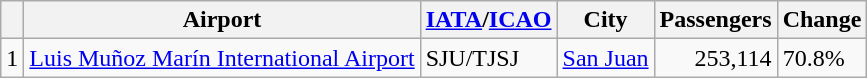<table class="wikitable sortable">
<tr>
<th></th>
<th>Airport</th>
<th><a href='#'>IATA</a>/<a href='#'>ICAO</a></th>
<th>City</th>
<th>Passengers</th>
<th>Change</th>
</tr>
<tr>
<td>1</td>
<td><a href='#'>Luis Muñoz Marín International Airport</a></td>
<td>SJU/TJSJ</td>
<td><a href='#'>San Juan</a></td>
<td align="right">253,114</td>
<td> 70.8%</td>
</tr>
</table>
